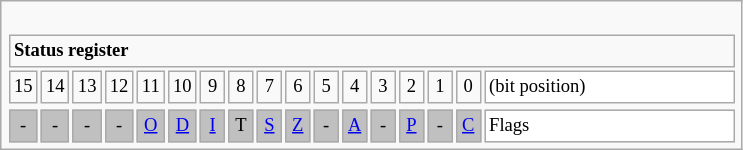<table class="wikitable" style="font-size:88%;">
<tr>
<td><br><table style="font-size:88%;">
<tr>
<td colspan="17"><strong>Status register</strong></td>
</tr>
<tr>
<td style="width:10px" align="center">15</td>
<td style="width:10px" align="center">14</td>
<td style="width:10px" align="center">13</td>
<td style="width:10px" align="center">12</td>
<td style="width:10px" align="center">11</td>
<td style="width:10px" align="center">10</td>
<td style="width:10px" align="center">9</td>
<td style="width:10px" align="center">8</td>
<td style="width:10px" align="center">7</td>
<td style="width:10px" align="center">6</td>
<td style="width:10px" align="center">5</td>
<td style="width:10px" align="center">4</td>
<td style="width:10px" align="center">3</td>
<td style="width:10px" align="center">2</td>
<td style="width:10px" align="center">1</td>
<td style="width:10px" align="center">0</td>
<td style="width:160px; background:white; color:black">(bit position)</td>
</tr>
<tr>
</tr>
<tr style="background:silver;color:black">
<td style="width:10px" align="center">-</td>
<td style="width:10px" align="center">-</td>
<td style="width:10px" align="center">-</td>
<td style="width:10px" align="center">-</td>
<td style="width:10px" align="center"><a href='#'>O</a></td>
<td style="width:10px" align="center"><a href='#'>D</a></td>
<td style="width:10px" align="center"><a href='#'>I</a></td>
<td style="width:10px" align="center">T</td>
<td style="width:10px" align="center"><a href='#'>S</a></td>
<td style="width:10px" align="center"><a href='#'>Z</a></td>
<td style="width:10px" align="center">-</td>
<td style="width:10px" align="center"><a href='#'>A</a></td>
<td style="width:10px" align="center">-</td>
<td style="width:10px" align="center"><a href='#'>P</a></td>
<td style="width:10px" align="center">-</td>
<td style="width:10px" align="center"><a href='#'>C</a></td>
<td style="width:160px; background:white; color:black">Flags</td>
</tr>
</table>
</td>
</tr>
</table>
